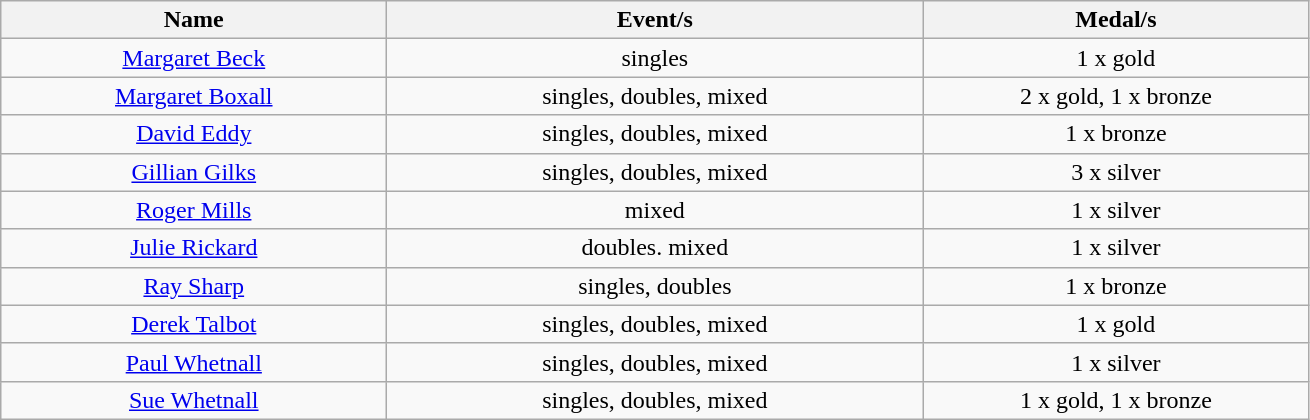<table class="wikitable" style="text-align: center">
<tr>
<th width=250>Name</th>
<th width=350>Event/s</th>
<th width=250>Medal/s</th>
</tr>
<tr>
<td><a href='#'>Margaret Beck</a></td>
<td>singles</td>
<td>1 x gold</td>
</tr>
<tr>
<td><a href='#'>Margaret Boxall</a></td>
<td>singles, doubles, mixed</td>
<td>2 x gold, 1 x bronze</td>
</tr>
<tr>
<td><a href='#'>David Eddy</a></td>
<td>singles, doubles, mixed</td>
<td>1 x bronze</td>
</tr>
<tr>
<td><a href='#'>Gillian Gilks</a></td>
<td>singles, doubles, mixed</td>
<td>3 x silver</td>
</tr>
<tr>
<td><a href='#'>Roger Mills</a></td>
<td>mixed</td>
<td>1 x silver</td>
</tr>
<tr>
<td><a href='#'>Julie Rickard</a></td>
<td>doubles. mixed</td>
<td>1 x silver</td>
</tr>
<tr>
<td><a href='#'>Ray Sharp</a></td>
<td>singles, doubles</td>
<td>1 x bronze</td>
</tr>
<tr>
<td><a href='#'>Derek Talbot</a></td>
<td>singles, doubles, mixed</td>
<td>1 x gold</td>
</tr>
<tr>
<td><a href='#'>Paul Whetnall</a></td>
<td>singles, doubles, mixed</td>
<td>1 x silver</td>
</tr>
<tr>
<td><a href='#'>Sue Whetnall</a></td>
<td>singles, doubles, mixed</td>
<td>1 x gold, 1 x bronze</td>
</tr>
</table>
